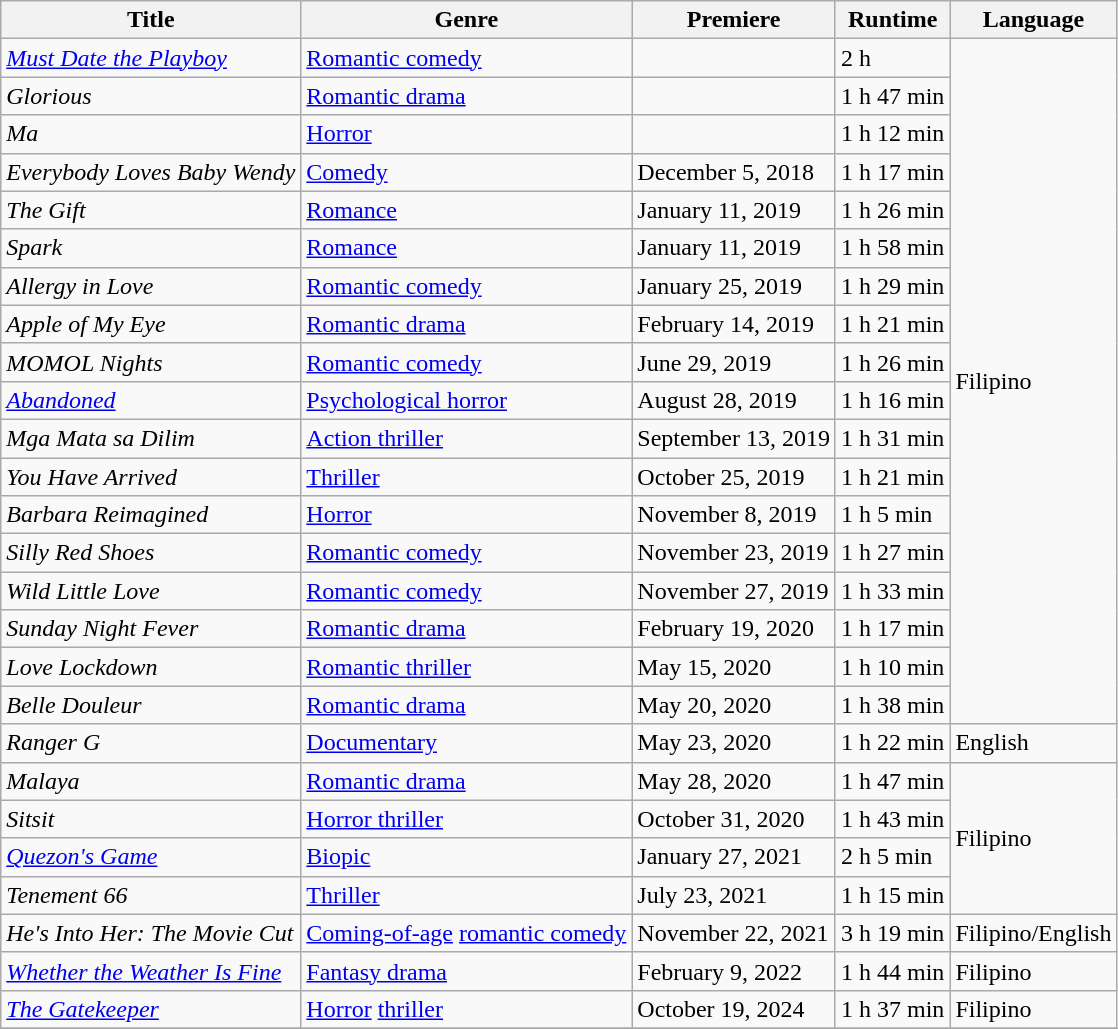<table class="wikitable sortable" style="width:auto;">
<tr>
<th>Title</th>
<th>Genre</th>
<th>Premiere</th>
<th>Runtime</th>
<th>Language</th>
</tr>
<tr>
<td><em><a href='#'>Must Date the Playboy</a></em></td>
<td><a href='#'>Romantic comedy</a></td>
<td></td>
<td>2 h</td>
<td rowspan="18">Filipino</td>
</tr>
<tr>
<td><em>Glorious</em></td>
<td><a href='#'>Romantic drama</a></td>
<td></td>
<td>1 h 47 min</td>
</tr>
<tr>
<td><em>Ma</em></td>
<td><a href='#'>Horror</a></td>
<td></td>
<td>1 h 12 min</td>
</tr>
<tr>
<td><em>Everybody Loves Baby Wendy</em></td>
<td><a href='#'>Comedy</a></td>
<td>December 5, 2018</td>
<td>1 h 17 min</td>
</tr>
<tr>
<td><em>The Gift</em></td>
<td><a href='#'>Romance</a></td>
<td>January 11, 2019</td>
<td>1 h 26 min</td>
</tr>
<tr>
<td><em>Spark</em></td>
<td><a href='#'>Romance</a></td>
<td>January 11, 2019</td>
<td>1 h 58 min</td>
</tr>
<tr>
<td><em>Allergy in Love</em></td>
<td><a href='#'>Romantic comedy</a></td>
<td>January 25, 2019</td>
<td>1 h 29 min</td>
</tr>
<tr>
<td><em>Apple of My Eye</em></td>
<td><a href='#'>Romantic drama</a></td>
<td>February 14, 2019</td>
<td>1 h 21 min</td>
</tr>
<tr>
<td><em>MOMOL Nights</em></td>
<td><a href='#'>Romantic comedy</a></td>
<td>June 29, 2019</td>
<td>1 h 26 min</td>
</tr>
<tr>
<td><em><a href='#'>Abandoned</a></em></td>
<td><a href='#'>Psychological horror</a></td>
<td>August 28, 2019</td>
<td>1 h 16 min</td>
</tr>
<tr>
<td><em>Mga Mata sa Dilim</em></td>
<td><a href='#'>Action thriller</a></td>
<td>September 13, 2019</td>
<td>1 h 31 min</td>
</tr>
<tr>
<td><em>You Have Arrived</em></td>
<td><a href='#'>Thriller</a></td>
<td>October 25, 2019</td>
<td>1 h 21 min</td>
</tr>
<tr>
<td><em>Barbara Reimagined</em></td>
<td><a href='#'>Horror</a></td>
<td>November 8, 2019</td>
<td>1 h 5 min</td>
</tr>
<tr>
<td><em>Silly Red Shoes</em></td>
<td><a href='#'>Romantic comedy</a></td>
<td>November 23, 2019</td>
<td>1 h 27 min</td>
</tr>
<tr>
<td><em>Wild Little Love</em></td>
<td><a href='#'>Romantic comedy</a></td>
<td>November 27, 2019</td>
<td>1 h 33 min</td>
</tr>
<tr>
<td><em>Sunday Night Fever</em></td>
<td><a href='#'>Romantic drama</a></td>
<td>February 19, 2020</td>
<td>1 h 17 min</td>
</tr>
<tr>
<td><em>Love Lockdown</em></td>
<td><a href='#'>Romantic thriller</a></td>
<td>May 15, 2020</td>
<td>1 h 10 min</td>
</tr>
<tr>
<td><em>Belle Douleur</em></td>
<td><a href='#'>Romantic drama</a></td>
<td>May 20, 2020</td>
<td>1 h 38 min</td>
</tr>
<tr>
<td><em>Ranger G</em></td>
<td><a href='#'>Documentary</a></td>
<td>May 23, 2020</td>
<td>1 h 22 min</td>
<td>English</td>
</tr>
<tr>
<td><em>Malaya</em></td>
<td><a href='#'>Romantic drama</a></td>
<td>May 28, 2020</td>
<td>1 h 47 min</td>
<td rowspan="4">Filipino</td>
</tr>
<tr>
<td><em>Sitsit</em> </td>
<td><a href='#'>Horror thriller</a></td>
<td>October 31, 2020</td>
<td>1 h 43 min</td>
</tr>
<tr>
<td><em><a href='#'>Quezon's Game</a></em></td>
<td><a href='#'>Biopic</a></td>
<td>January 27, 2021</td>
<td>2 h 5 min</td>
</tr>
<tr>
<td><em>Tenement 66</em></td>
<td><a href='#'>Thriller</a></td>
<td>July 23, 2021</td>
<td>1 h 15 min</td>
</tr>
<tr>
<td><em>He's Into Her: The Movie Cut</em></td>
<td><a href='#'>Coming-of-age</a> <a href='#'>romantic comedy</a></td>
<td>November 22, 2021</td>
<td>3 h 19 min</td>
<td>Filipino/English</td>
</tr>
<tr>
<td><em><a href='#'>Whether the Weather Is Fine</a></em></td>
<td><a href='#'>Fantasy drama</a></td>
<td>February 9, 2022</td>
<td>1 h 44 min</td>
<td>Filipino</td>
</tr>
<tr>
<td><em><a href='#'>The Gatekeeper</a></em></td>
<td><a href='#'>Horror</a> <a href='#'>thriller</a></td>
<td>October 19, 2024</td>
<td>1 h 37 min</td>
<td>Filipino</td>
</tr>
<tr>
</tr>
</table>
